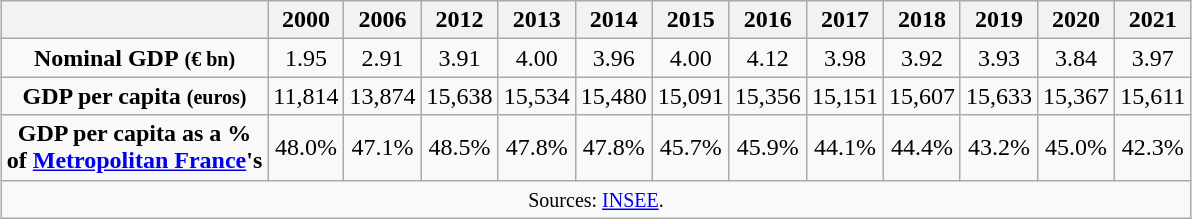<table class="wikitable" style="margin: 1em auto 1em auto;">
<tr>
<th></th>
<th> 2000 </th>
<th> 2006 </th>
<th> 2012 </th>
<th> 2013 </th>
<th> 2014 </th>
<th> 2015 </th>
<th> 2016 </th>
<th> 2017 </th>
<th> 2018 </th>
<th> 2019 </th>
<th> 2020 </th>
<th> 2021 </th>
</tr>
<tr>
<td align=center><strong>Nominal GDP</strong> <small><strong>(€ bn)</strong></small></td>
<td align=center>1.95</td>
<td align=center>2.91</td>
<td align=center>3.91</td>
<td align=center>4.00</td>
<td align=center>3.96</td>
<td align=center>4.00</td>
<td align=center>4.12</td>
<td align=center>3.98</td>
<td align=center>3.92</td>
<td align=center>3.93</td>
<td align=center>3.84</td>
<td align=center>3.97</td>
</tr>
<tr>
<td align=center><strong>GDP per capita</strong> <small><strong>(euros)</strong></small></td>
<td align=center>11,814</td>
<td align=center>13,874</td>
<td align=center>15,638</td>
<td align=center>15,534</td>
<td align=center>15,480</td>
<td align=center>15,091</td>
<td align=center>15,356</td>
<td align=center>15,151</td>
<td align=center>15,607</td>
<td align=center>15,633</td>
<td align=center>15,367</td>
<td align=center>15,611</td>
</tr>
<tr>
<td align=center><strong>GDP per capita as a %</strong><br><strong>of <a href='#'>Metropolitan France</a>'s</strong></td>
<td align=center>48.0%</td>
<td align=center>47.1%</td>
<td align=center>48.5%</td>
<td align=center>47.8%</td>
<td align=center>47.8%</td>
<td align=center>45.7%</td>
<td align=center>45.9%</td>
<td align=center>44.1%</td>
<td align=center>44.4%</td>
<td align=center>43.2%</td>
<td align=center>45.0%</td>
<td align=center>42.3%</td>
</tr>
<tr>
<td colspan="13" style="text-align:center"><small>Sources: <a href='#'>INSEE</a>.</small></td>
</tr>
</table>
